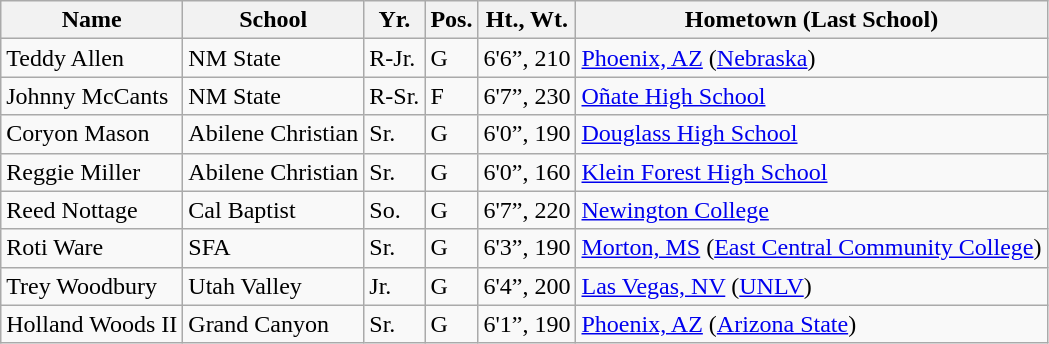<table class="wikitable">
<tr>
<th>Name</th>
<th>School</th>
<th>Yr.</th>
<th>Pos.</th>
<th>Ht., Wt.</th>
<th>Hometown (Last School)</th>
</tr>
<tr>
<td>Teddy Allen</td>
<td>NM State</td>
<td>R-Jr.</td>
<td>G</td>
<td>6'6”, 210</td>
<td><a href='#'>Phoenix, AZ</a> (<a href='#'>Nebraska</a>)</td>
</tr>
<tr>
<td>Johnny McCants</td>
<td>NM State</td>
<td>R-Sr.</td>
<td>F</td>
<td>6'7”, 230</td>
<td><a href='#'>Oñate High School</a></td>
</tr>
<tr>
<td>Coryon Mason</td>
<td>Abilene Christian</td>
<td>Sr.</td>
<td>G</td>
<td>6'0”, 190</td>
<td><a href='#'>Douglass High School</a></td>
</tr>
<tr>
<td>Reggie Miller</td>
<td>Abilene Christian</td>
<td>Sr.</td>
<td>G</td>
<td>6'0”, 160</td>
<td><a href='#'>Klein Forest High School</a></td>
</tr>
<tr>
<td>Reed Nottage</td>
<td>Cal Baptist</td>
<td>So.</td>
<td>G</td>
<td>6'7”, 220</td>
<td><a href='#'>Newington College</a></td>
</tr>
<tr>
<td>Roti Ware</td>
<td>SFA</td>
<td>Sr.</td>
<td>G</td>
<td>6'3”, 190</td>
<td><a href='#'>Morton, MS</a> (<a href='#'>East Central Community College</a>)</td>
</tr>
<tr>
<td>Trey Woodbury</td>
<td>Utah Valley</td>
<td>Jr.</td>
<td>G</td>
<td>6'4”, 200</td>
<td><a href='#'>Las Vegas, NV</a> (<a href='#'>UNLV</a>)</td>
</tr>
<tr>
<td>Holland Woods II</td>
<td>Grand Canyon</td>
<td>Sr.</td>
<td>G</td>
<td>6'1”, 190</td>
<td><a href='#'>Phoenix, AZ</a> (<a href='#'>Arizona State</a>)</td>
</tr>
</table>
